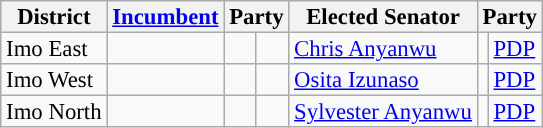<table class="sortable wikitable" style="font-size:95%;line-height:14px;">
<tr>
<th class="unsortable">District</th>
<th class="unsortable"><a href='#'>Incumbent</a></th>
<th colspan="2">Party</th>
<th class="unsortable">Elected Senator</th>
<th colspan="2">Party</th>
</tr>
<tr>
<td>Imo East</td>
<td></td>
<td></td>
<td></td>
<td><a href='#'>Chris Anyanwu</a></td>
<td style="background:"></td>
<td><a href='#'>PDP</a></td>
</tr>
<tr>
<td>Imo West</td>
<td></td>
<td></td>
<td></td>
<td><a href='#'>Osita Izunaso</a></td>
<td style="background:"></td>
<td><a href='#'>PDP</a></td>
</tr>
<tr>
<td>Imo North</td>
<td></td>
<td></td>
<td></td>
<td><a href='#'>Sylvester Anyanwu</a></td>
<td style="background:"></td>
<td><a href='#'>PDP</a></td>
</tr>
</table>
